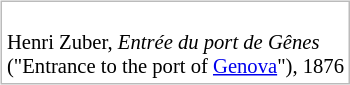<table style="float: right; border: 1px solid #BBB; margin: .46em 0 0 .2em;">
<tr style="font-size: 86%;">
<td valign="top"><br>Henri Zuber, <em>Entrée du port de Gênes</em><br>("Entrance to the port of <a href='#'>Genova</a>"), 1876</td>
</tr>
</table>
